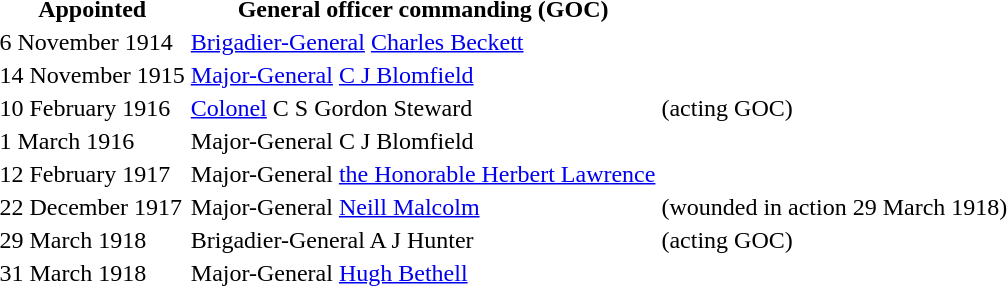<table>
<tr>
<th>Appointed</th>
<th>General officer commanding (GOC)</th>
</tr>
<tr>
<td>6 November 1914</td>
<td><a href='#'>Brigadier-General</a> <a href='#'>Charles Beckett</a></td>
</tr>
<tr>
<td>14 November 1915</td>
<td><a href='#'>Major-General</a> <a href='#'>C J Blomfield</a></td>
</tr>
<tr>
<td>10 February 1916</td>
<td><a href='#'>Colonel</a> C S Gordon Steward</td>
<td>(acting GOC)</td>
</tr>
<tr>
<td>1 March 1916</td>
<td>Major-General C J Blomfield</td>
</tr>
<tr>
<td>12 February 1917</td>
<td>Major-General <a href='#'>the Honorable Herbert Lawrence</a></td>
</tr>
<tr>
<td>22 December 1917</td>
<td>Major-General <a href='#'>Neill Malcolm</a></td>
<td>(wounded in action 29 March 1918)</td>
</tr>
<tr>
<td>29 March 1918</td>
<td>Brigadier-General A J Hunter</td>
<td>(acting GOC)</td>
</tr>
<tr>
<td>31 March 1918</td>
<td>Major-General <a href='#'>Hugh Bethell</a></td>
</tr>
</table>
